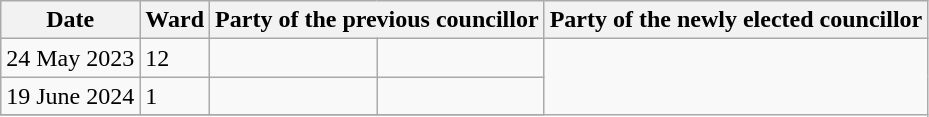<table class="wikitable">
<tr>
<th>Date</th>
<th>Ward</th>
<th colspan=2>Party of the previous councillor</th>
<th colspan=2>Party of the newly elected councillor</th>
</tr>
<tr>
<td>24 May 2023</td>
<td>12</td>
<td></td>
<td></td>
</tr>
<tr>
<td>19 June 2024</td>
<td>1</td>
<td></td>
<td></td>
</tr>
<tr>
</tr>
</table>
